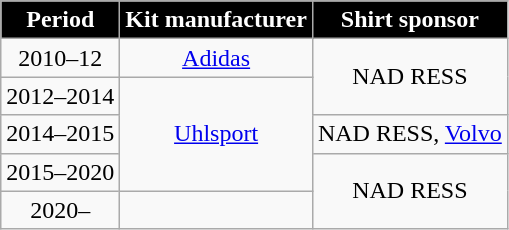<table class="wikitable" style="text-align:center;margin-left:1em">
<tr>
<th style="color:white; background:black;">Period</th>
<th style="color:white; background:black;">Kit manufacturer</th>
<th style="color:white; background:black;">Shirt sponsor</th>
</tr>
<tr>
<td>2010–12</td>
<td><a href='#'>Adidas</a></td>
<td rowspan=2>NAD RESS</td>
</tr>
<tr>
<td>2012–2014</td>
<td rowspan=3><a href='#'>Uhlsport</a></td>
</tr>
<tr>
<td>2014–2015</td>
<td>NAD RESS, <a href='#'>Volvo</a></td>
</tr>
<tr>
<td>2015–2020</td>
<td rowspan=2>NAD RESS</td>
</tr>
<tr>
<td>2020–</td>
<td></td>
</tr>
</table>
